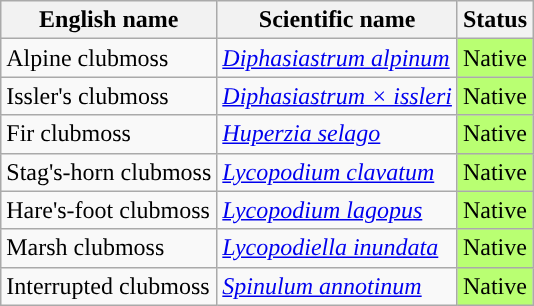<table class="wikitable" |>
<tr>
<th>English name</th>
<th>Scientific name</th>
<th>Status</th>
</tr>
<tr>
<td>Alpine clubmoss</td>
<td><em><a href='#'>Diphasiastrum alpinum</a></em></td>
<td style="background: #B9FF72; text-align: ">Native</td>
</tr>
<tr>
<td>Issler's clubmoss</td>
<td><em><a href='#'>Diphasiastrum × issleri</a></em></td>
<td style="background: #B9FF72; text-align: ">Native</td>
</tr>
<tr>
<td>Fir clubmoss</td>
<td><em><a href='#'>Huperzia selago</a></em></td>
<td style="background: #B9FF72; text-align: ">Native</td>
</tr>
<tr>
<td>Stag's-horn clubmoss</td>
<td><em><a href='#'>Lycopodium clavatum</a></em></td>
<td style="background: #B9FF72; text-align: ">Native</td>
</tr>
<tr>
<td>Hare's-foot clubmoss</td>
<td><em><a href='#'>Lycopodium lagopus</a></em></td>
<td style="background: #B9FF72; text-align: ">Native</td>
</tr>
<tr>
<td>Marsh clubmoss</td>
<td><em><a href='#'>Lycopodiella inundata</a></em></td>
<td style="background: #B9FF72; text-align: ">Native</td>
</tr>
<tr>
<td>Interrupted clubmoss</td>
<td><em><a href='#'>Spinulum annotinum</a></em></td>
<td style="background: #B9FF72; text-align: ">Native</td>
</tr>
</table>
